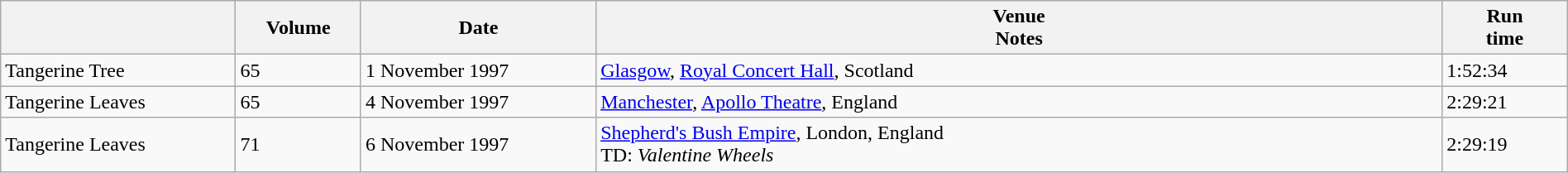<table class="wikitable" style="width: 100%;">
<tr>
<th style="width: 15%;"></th>
<th style="width: 8%;">Volume</th>
<th style="width: 15%;">Date</th>
<th>Venue<br>Notes</th>
<th style="width: 8%;">Run<br>time</th>
</tr>
<tr>
<td>Tangerine Tree</td>
<td>65</td>
<td>1 November 1997</td>
<td><a href='#'>Glasgow</a>, <a href='#'>Royal Concert Hall</a>, Scotland</td>
<td>1:52:34</td>
</tr>
<tr>
<td>Tangerine Leaves</td>
<td>65</td>
<td>4 November 1997</td>
<td><a href='#'>Manchester</a>, <a href='#'>Apollo Theatre</a>, England</td>
<td>2:29:21</td>
</tr>
<tr>
<td>Tangerine Leaves</td>
<td>71</td>
<td>6 November 1997</td>
<td><a href='#'>Shepherd's Bush Empire</a>, London, England<br>TD: <em>Valentine Wheels</em></td>
<td>2:29:19</td>
</tr>
</table>
